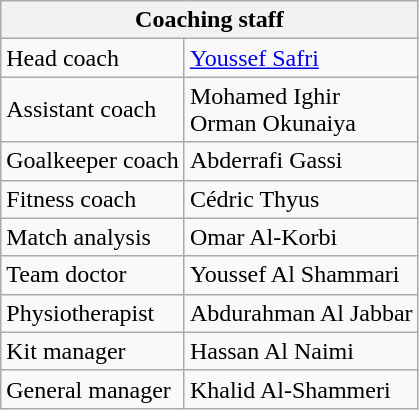<table class="wikitable" style="text-align: center">
<tr>
<th colspan="2">Coaching staff</th>
</tr>
<tr>
<td align=left>Head coach</td>
<td align=left> <a href='#'>Youssef Safri</a></td>
</tr>
<tr>
<td align="left">Assistant coach</td>
<td align="left"> Mohamed Ighir <br>  Orman Okunaiya</td>
</tr>
<tr>
<td align="left">Goalkeeper coach</td>
<td align="left"> Abderrafi Gassi</td>
</tr>
<tr>
<td align="left">Fitness coach</td>
<td align="left"> Cédric Thyus</td>
</tr>
<tr>
<td align="left">Match analysis</td>
<td align="left"> Omar Al-Korbi</td>
</tr>
<tr>
<td align="left">Team doctor</td>
<td align="left"> Youssef Al Shammari</td>
</tr>
<tr>
<td align="left">Physiotherapist</td>
<td align="left"> Abdurahman Al Jabbar</td>
</tr>
<tr>
<td align="left">Kit manager</td>
<td align="left"> Hassan Al Naimi</td>
</tr>
<tr>
<td align="left">General manager</td>
<td align="left"> Khalid Al-Shammeri</td>
</tr>
</table>
